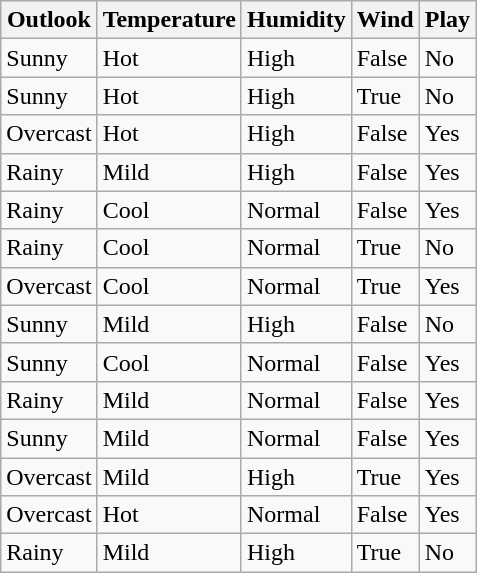<table class="wikitable">
<tr>
<th>Outlook</th>
<th>Temperature</th>
<th>Humidity</th>
<th>Wind</th>
<th>Play</th>
</tr>
<tr>
<td>Sunny</td>
<td>Hot</td>
<td>High</td>
<td>False</td>
<td>No</td>
</tr>
<tr>
<td>Sunny</td>
<td>Hot</td>
<td>High</td>
<td>True</td>
<td>No</td>
</tr>
<tr>
<td>Overcast</td>
<td>Hot</td>
<td>High</td>
<td>False</td>
<td>Yes</td>
</tr>
<tr>
<td>Rainy</td>
<td>Mild</td>
<td>High</td>
<td>False</td>
<td>Yes</td>
</tr>
<tr>
<td>Rainy</td>
<td>Cool</td>
<td>Normal</td>
<td>False</td>
<td>Yes</td>
</tr>
<tr>
<td>Rainy</td>
<td>Cool</td>
<td>Normal</td>
<td>True</td>
<td>No</td>
</tr>
<tr>
<td>Overcast</td>
<td>Cool</td>
<td>Normal</td>
<td>True</td>
<td>Yes</td>
</tr>
<tr>
<td>Sunny</td>
<td>Mild</td>
<td>High</td>
<td>False</td>
<td>No</td>
</tr>
<tr>
<td>Sunny</td>
<td>Cool</td>
<td>Normal</td>
<td>False</td>
<td>Yes</td>
</tr>
<tr>
<td>Rainy</td>
<td>Mild</td>
<td>Normal</td>
<td>False</td>
<td>Yes</td>
</tr>
<tr>
<td>Sunny</td>
<td>Mild</td>
<td>Normal</td>
<td>False</td>
<td>Yes</td>
</tr>
<tr>
<td>Overcast</td>
<td>Mild</td>
<td>High</td>
<td>True</td>
<td>Yes</td>
</tr>
<tr>
<td>Overcast</td>
<td>Hot</td>
<td>Normal</td>
<td>False</td>
<td>Yes</td>
</tr>
<tr>
<td>Rainy</td>
<td>Mild</td>
<td>High</td>
<td>True</td>
<td>No</td>
</tr>
</table>
